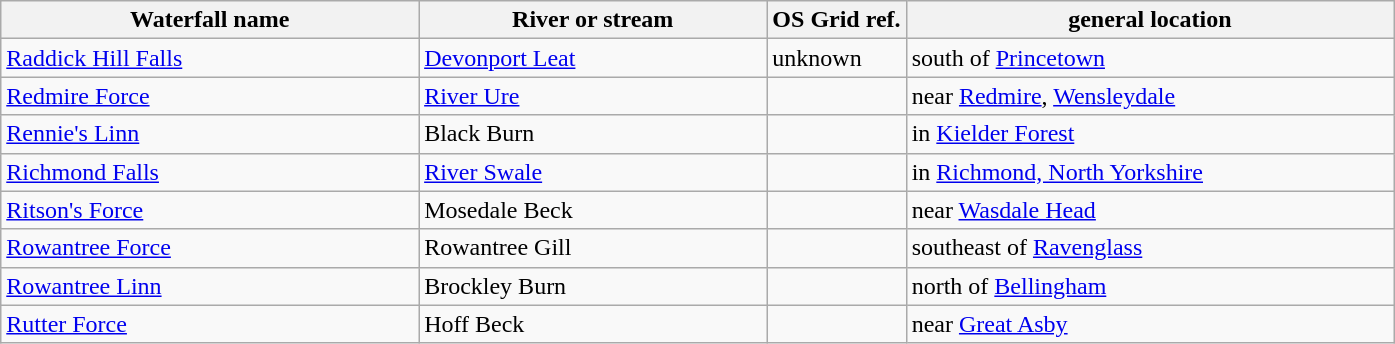<table class="wikitable">
<tr>
<th width=30%>Waterfall name</th>
<th width=25%>River or stream</th>
<th width=10%>OS Grid ref.</th>
<th width=35%>general location</th>
</tr>
<tr>
<td><a href='#'>Raddick Hill Falls</a></td>
<td><a href='#'>Devonport Leat</a></td>
<td>unknown</td>
<td>south of <a href='#'>Princetown</a></td>
</tr>
<tr>
<td><a href='#'>Redmire Force</a></td>
<td><a href='#'>River Ure</a></td>
<td></td>
<td>near <a href='#'>Redmire</a>, <a href='#'>Wensleydale</a></td>
</tr>
<tr>
<td><a href='#'>Rennie's Linn</a></td>
<td>Black Burn</td>
<td></td>
<td>in <a href='#'>Kielder Forest</a></td>
</tr>
<tr>
<td><a href='#'>Richmond Falls</a></td>
<td><a href='#'>River Swale</a></td>
<td></td>
<td>in <a href='#'>Richmond, North Yorkshire</a></td>
</tr>
<tr>
<td><a href='#'>Ritson's Force</a></td>
<td>Mosedale Beck</td>
<td></td>
<td>near <a href='#'>Wasdale Head</a></td>
</tr>
<tr>
<td><a href='#'>Rowantree Force</a></td>
<td>Rowantree Gill</td>
<td></td>
<td>southeast of <a href='#'>Ravenglass</a></td>
</tr>
<tr>
<td><a href='#'>Rowantree Linn</a></td>
<td>Brockley Burn</td>
<td></td>
<td>north of <a href='#'>Bellingham</a></td>
</tr>
<tr>
<td><a href='#'>Rutter Force</a></td>
<td>Hoff Beck</td>
<td></td>
<td>near <a href='#'>Great Asby</a></td>
</tr>
</table>
